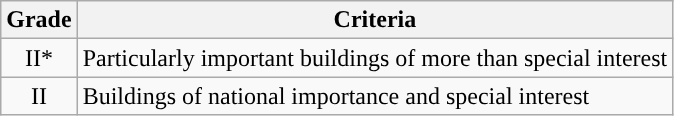<table class="wikitable">
<tr>
<th>Grade</th>
<th>Criteria</th>
</tr>
<tr>
<td align="center" >II*</td>
<td>Particularly important buildings of more than special interest</td>
</tr>
<tr>
<td align="center" >II</td>
<td>Buildings of national importance and special interest</td>
</tr>
</table>
